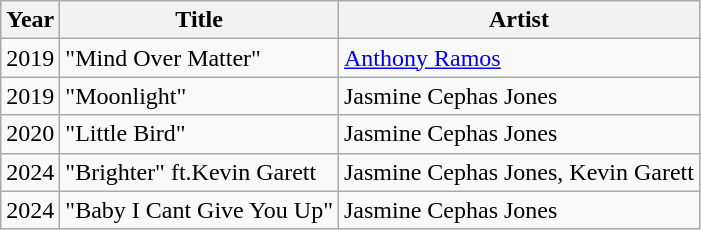<table class="wikitable">
<tr>
<th>Year</th>
<th>Title</th>
<th>Artist</th>
</tr>
<tr>
<td>2019</td>
<td>"Mind Over Matter"</td>
<td><a href='#'>Anthony Ramos</a></td>
</tr>
<tr>
<td>2019</td>
<td>"Moonlight"</td>
<td>Jasmine Cephas Jones</td>
</tr>
<tr>
<td>2020</td>
<td>"Little Bird"</td>
<td>Jasmine Cephas Jones</td>
</tr>
<tr>
<td>2024</td>
<td>"Brighter" ft.Kevin Garett</td>
<td>Jasmine Cephas Jones, Kevin Garett</td>
</tr>
<tr>
<td>2024</td>
<td>"Baby I Cant Give You Up"</td>
<td>Jasmine Cephas Jones</td>
</tr>
</table>
